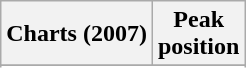<table class="wikitable sortable plainrowheaders" style="text-align:center">
<tr>
<th>Charts (2007)</th>
<th>Peak<br>position</th>
</tr>
<tr>
</tr>
<tr>
</tr>
<tr>
</tr>
</table>
